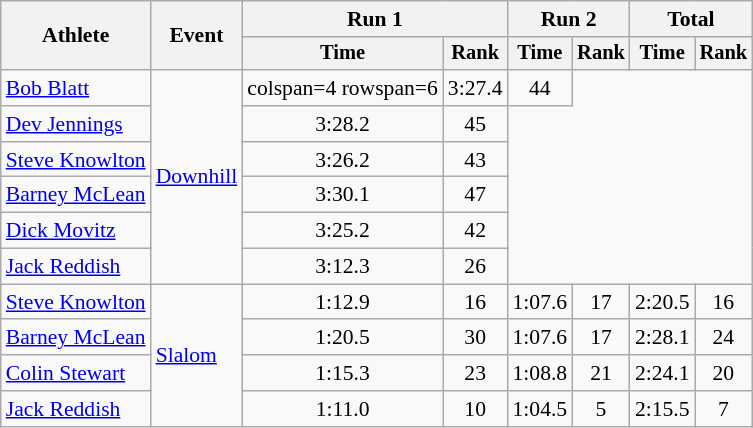<table class=wikitable style=font-size:90%;text-align:center>
<tr>
<th rowspan=2>Athlete</th>
<th rowspan=2>Event</th>
<th colspan=2>Run 1</th>
<th colspan=2>Run 2</th>
<th colspan=2>Total</th>
</tr>
<tr style=font-size:95%>
<th>Time</th>
<th>Rank</th>
<th>Time</th>
<th>Rank</th>
<th>Time</th>
<th>Rank</th>
</tr>
<tr>
<td align=left><a href='#'>Bob Blatt</a></td>
<td align=left rowspan=6><a href='#'>Downhill</a></td>
<td>colspan=4 rowspan=6 </td>
<td>3:27.4</td>
<td>44</td>
</tr>
<tr>
<td align=left><a href='#'>Dev Jennings</a></td>
<td>3:28.2</td>
<td>45</td>
</tr>
<tr>
<td align=left><a href='#'>Steve Knowlton</a></td>
<td>3:26.2</td>
<td>43</td>
</tr>
<tr>
<td align=left><a href='#'>Barney McLean</a></td>
<td>3:30.1</td>
<td>47</td>
</tr>
<tr>
<td align=left><a href='#'>Dick Movitz</a></td>
<td>3:25.2</td>
<td>42</td>
</tr>
<tr>
<td align=left><a href='#'>Jack Reddish</a></td>
<td>3:12.3</td>
<td>26</td>
</tr>
<tr>
<td align=left><a href='#'>Steve Knowlton</a></td>
<td align=left rowspan=4><a href='#'>Slalom</a></td>
<td>1:12.9</td>
<td>16</td>
<td>1:07.6</td>
<td>17</td>
<td>2:20.5</td>
<td>16</td>
</tr>
<tr>
<td align=left><a href='#'>Barney McLean</a></td>
<td>1:20.5</td>
<td>30</td>
<td>1:07.6</td>
<td>17</td>
<td>2:28.1</td>
<td>24</td>
</tr>
<tr>
<td align=left><a href='#'>Colin Stewart</a></td>
<td>1:15.3</td>
<td>23</td>
<td>1:08.8</td>
<td>21</td>
<td>2:24.1</td>
<td>20</td>
</tr>
<tr>
<td align=left><a href='#'>Jack Reddish</a></td>
<td>1:11.0</td>
<td>10</td>
<td>1:04.5</td>
<td>5</td>
<td>2:15.5</td>
<td>7</td>
</tr>
</table>
